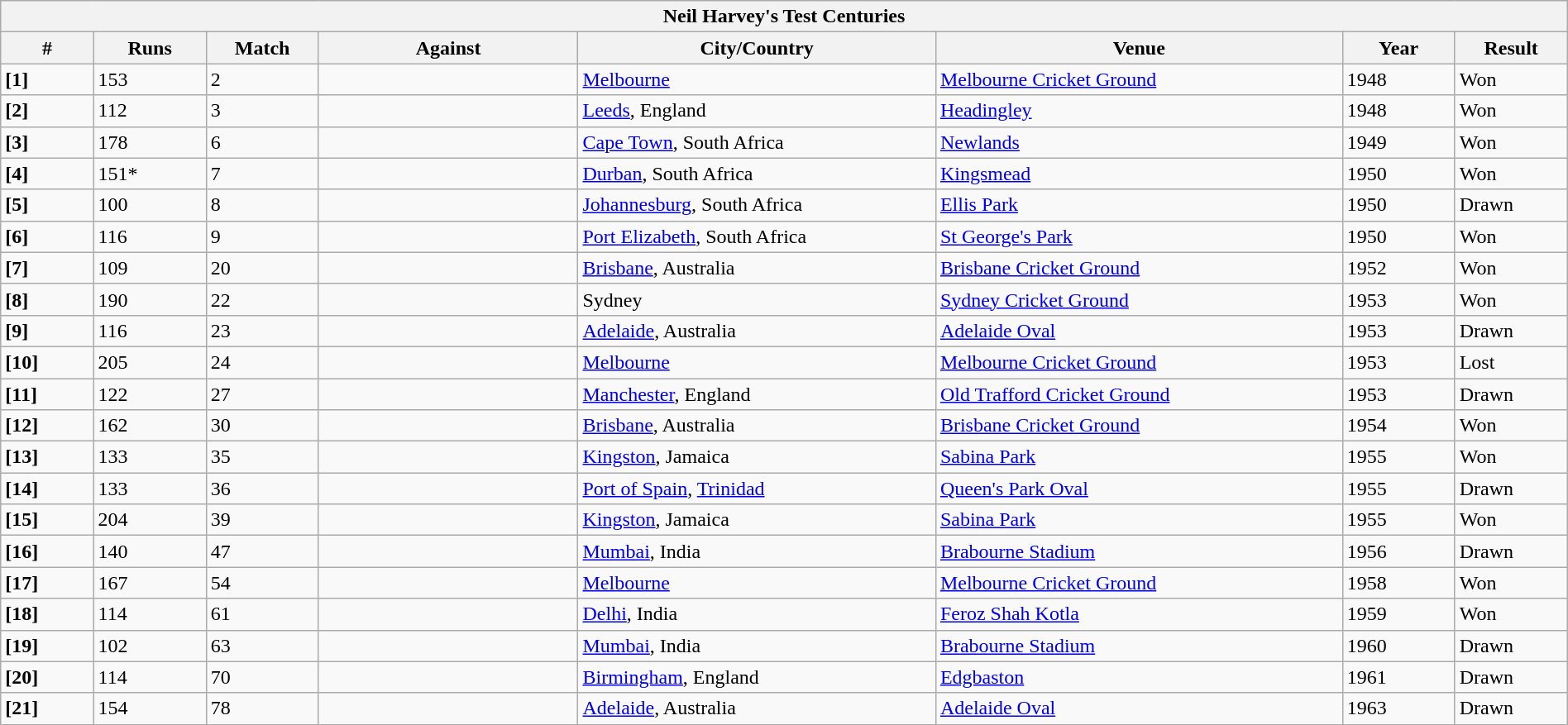<table class="wikitable" align="center" style="margin: 1em auto 1em auto; font-size: 100%; width:100%">
<tr>
<th colspan=8>Neil Harvey's Test Centuries</th>
</tr>
<tr>
<th width="40">#</th>
<th width="50">Runs</th>
<th width="50">Match</th>
<th width="125">Against</th>
<th width="175">City/Country</th>
<th width="200">Venue</th>
<th width="50">Year</th>
<th width="50">Result</th>
</tr>
<tr>
<td><strong>[1]</strong></td>
<td>153</td>
<td>2</td>
<td></td>
<td><a href='#'>Melbourne</a></td>
<td><a href='#'>Melbourne Cricket Ground</a></td>
<td>1948</td>
<td>Won</td>
</tr>
<tr>
<td><strong>[2]</strong></td>
<td>112</td>
<td>3</td>
<td></td>
<td><a href='#'>Leeds</a>, England</td>
<td><a href='#'>Headingley</a></td>
<td>1948</td>
<td>Won</td>
</tr>
<tr>
<td><strong>[3]</strong></td>
<td>178</td>
<td>6</td>
<td></td>
<td><a href='#'>Cape Town</a>, South Africa</td>
<td><a href='#'>Newlands</a></td>
<td>1949</td>
<td>Won</td>
</tr>
<tr>
<td><strong>[4]</strong></td>
<td>151*</td>
<td>7</td>
<td></td>
<td><a href='#'>Durban</a>, South Africa</td>
<td><a href='#'>Kingsmead</a></td>
<td>1950</td>
<td>Won</td>
</tr>
<tr>
<td><strong>[5]</strong></td>
<td>100</td>
<td>8</td>
<td></td>
<td><a href='#'>Johannesburg</a>, South Africa</td>
<td><a href='#'>Ellis Park</a></td>
<td>1950</td>
<td>Drawn</td>
</tr>
<tr>
<td><strong>[6]</strong></td>
<td>116</td>
<td>9</td>
<td></td>
<td><a href='#'>Port Elizabeth</a>, South Africa</td>
<td><a href='#'>St George's Park</a></td>
<td>1950</td>
<td>Won</td>
</tr>
<tr>
<td><strong>[7]</strong></td>
<td>109</td>
<td>20</td>
<td></td>
<td><a href='#'>Brisbane</a>, Australia</td>
<td><a href='#'>Brisbane Cricket Ground</a></td>
<td>1952</td>
<td>Won</td>
</tr>
<tr>
<td><strong>[8]</strong></td>
<td>190</td>
<td>22</td>
<td></td>
<td>Sydney</td>
<td><a href='#'>Sydney Cricket Ground</a></td>
<td>1953</td>
<td>Won</td>
</tr>
<tr>
<td><strong>[9]</strong></td>
<td>116</td>
<td>23</td>
<td></td>
<td><a href='#'>Adelaide</a>, Australia</td>
<td><a href='#'>Adelaide Oval</a></td>
<td>1953</td>
<td>Drawn</td>
</tr>
<tr>
<td><strong>[10]</strong></td>
<td>205</td>
<td>24</td>
<td></td>
<td><a href='#'>Melbourne</a></td>
<td><a href='#'>Melbourne Cricket Ground</a></td>
<td>1953</td>
<td>Lost</td>
</tr>
<tr>
<td><strong>[11]</strong></td>
<td>122</td>
<td>27</td>
<td></td>
<td><a href='#'>Manchester</a>, England</td>
<td><a href='#'>Old Trafford Cricket Ground</a></td>
<td>1953</td>
<td>Drawn</td>
</tr>
<tr>
<td><strong>[12]</strong></td>
<td>162</td>
<td>30</td>
<td></td>
<td><a href='#'>Brisbane</a>, Australia</td>
<td><a href='#'>Brisbane Cricket Ground</a></td>
<td>1954</td>
<td>Won</td>
</tr>
<tr>
<td><strong>[13]</strong></td>
<td>133</td>
<td>35</td>
<td></td>
<td><a href='#'>Kingston</a>, Jamaica</td>
<td><a href='#'>Sabina Park</a></td>
<td>1955</td>
<td>Won</td>
</tr>
<tr>
<td><strong>[14]</strong></td>
<td>133</td>
<td>36</td>
<td></td>
<td><a href='#'>Port of Spain</a>, <a href='#'>Trinidad</a></td>
<td><a href='#'>Queen's Park Oval</a></td>
<td>1955</td>
<td>Drawn</td>
</tr>
<tr>
<td><strong>[15]</strong></td>
<td>204</td>
<td>39</td>
<td></td>
<td><a href='#'>Kingston</a>, Jamaica</td>
<td><a href='#'>Sabina Park</a></td>
<td>1955</td>
<td>Won</td>
</tr>
<tr>
<td><strong>[16]</strong></td>
<td>140</td>
<td>47</td>
<td></td>
<td><a href='#'>Mumbai</a>, India</td>
<td><a href='#'>Brabourne Stadium</a></td>
<td>1956</td>
<td>Drawn</td>
</tr>
<tr>
<td><strong>[17]</strong></td>
<td>167</td>
<td>54</td>
<td></td>
<td><a href='#'>Melbourne</a></td>
<td><a href='#'>Melbourne Cricket Ground</a></td>
<td>1958</td>
<td>Won</td>
</tr>
<tr>
<td><strong>[18]</strong></td>
<td>114</td>
<td>61</td>
<td></td>
<td><a href='#'>Delhi</a>, India</td>
<td><a href='#'>Feroz Shah Kotla</a></td>
<td>1959</td>
<td>Won</td>
</tr>
<tr>
<td><strong>[19]</strong></td>
<td>102</td>
<td>63</td>
<td></td>
<td><a href='#'>Mumbai</a>, India</td>
<td><a href='#'>Brabourne Stadium</a></td>
<td>1960</td>
<td>Drawn</td>
</tr>
<tr>
<td><strong>[20]</strong></td>
<td>114</td>
<td>70</td>
<td></td>
<td><a href='#'>Birmingham</a>, England</td>
<td><a href='#'>Edgbaston</a></td>
<td>1961</td>
<td>Drawn</td>
</tr>
<tr>
<td><strong>[21]</strong></td>
<td>154</td>
<td>78</td>
<td></td>
<td><a href='#'>Adelaide</a>, Australia</td>
<td><a href='#'>Adelaide Oval</a></td>
<td>1963</td>
<td>Drawn</td>
</tr>
<tr>
</tr>
</table>
